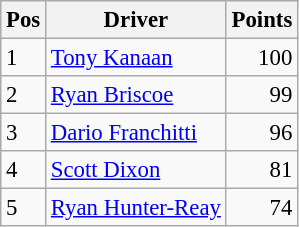<table class="wikitable" style="font-size: 95%;">
<tr>
<th>Pos</th>
<th>Driver</th>
<th>Points</th>
</tr>
<tr>
<td>1</td>
<td> <a href='#'>Tony Kanaan</a></td>
<td align="right">100</td>
</tr>
<tr>
<td>2</td>
<td> <a href='#'>Ryan Briscoe</a></td>
<td align="right">99</td>
</tr>
<tr>
<td>3</td>
<td> <a href='#'>Dario Franchitti</a></td>
<td align="right">96</td>
</tr>
<tr>
<td>4</td>
<td> <a href='#'>Scott Dixon</a></td>
<td align="right">81</td>
</tr>
<tr>
<td>5</td>
<td> <a href='#'>Ryan Hunter-Reay</a></td>
<td align="right">74</td>
</tr>
</table>
